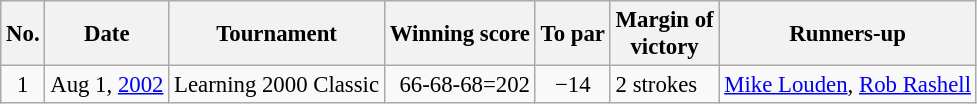<table class="wikitable" style="font-size:95%;">
<tr>
<th>No.</th>
<th>Date</th>
<th>Tournament</th>
<th>Winning score</th>
<th>To par</th>
<th>Margin of<br>victory</th>
<th>Runners-up</th>
</tr>
<tr>
<td align=center>1</td>
<td align=right>Aug 1, <a href='#'>2002</a></td>
<td>Learning 2000 Classic</td>
<td align=right>66-68-68=202</td>
<td align=center>−14</td>
<td>2 strokes</td>
<td> <a href='#'>Mike Louden</a>,  <a href='#'>Rob Rashell</a></td>
</tr>
</table>
